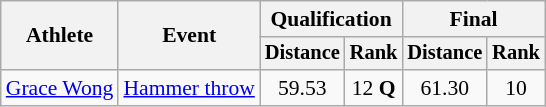<table class="wikitable" style="font-size:90%; text-align:center">
<tr>
<th rowspan=2>Athlete</th>
<th rowspan=2>Event</th>
<th colspan=2>Qualification</th>
<th colspan=2>Final</th>
</tr>
<tr style="font-size:95%">
<th>Distance</th>
<th>Rank</th>
<th>Distance</th>
<th>Rank</th>
</tr>
<tr>
<td style="text-align:left"><a href='#'>Grace Wong</a></td>
<td style="text-align:left" rowspan=1><a href='#'>Hammer throw</a></td>
<td>59.53</td>
<td>12 <strong>Q</strong></td>
<td>61.30</td>
<td>10</td>
</tr>
</table>
